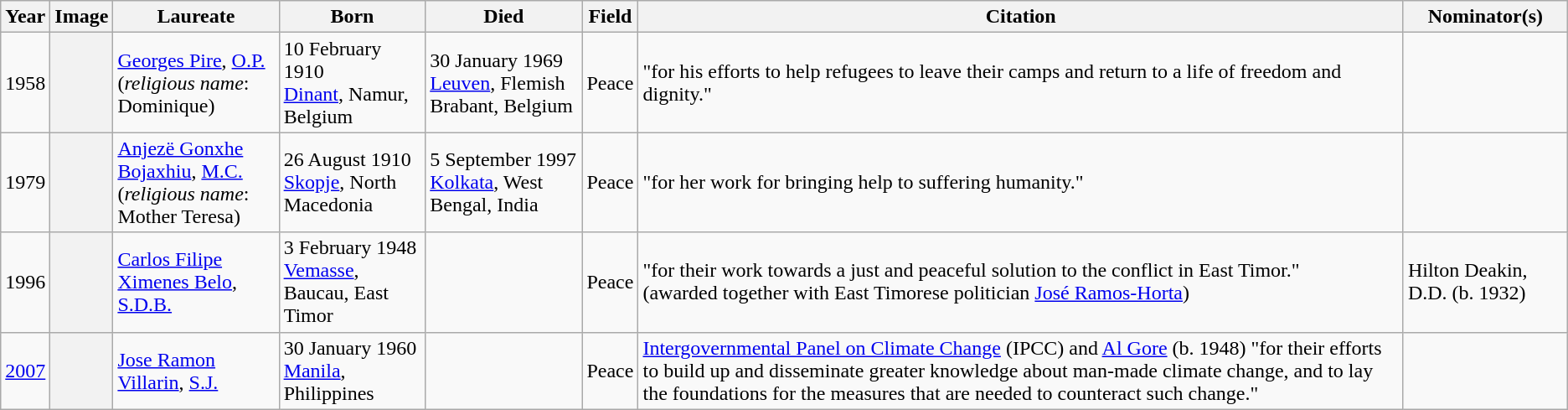<table class="wikitable sortable">
<tr>
<th>Year</th>
<th class="unportable">Image</th>
<th>Laureate</th>
<th>Born</th>
<th>Died</th>
<th>Field</th>
<th>Citation</th>
<th>Nominator(s)</th>
</tr>
<tr>
<td style="text-align:center;">1958</td>
<th scope="row"></th>
<td><a href='#'>Georges Pire</a>, <a href='#'>O.P.</a> <br>(<em>religious name</em>: Dominique)</td>
<td>10 February 1910 <br><a href='#'>Dinant</a>, Namur, Belgium</td>
<td>30 January 1969 <br><a href='#'>Leuven</a>, Flemish Brabant, Belgium</td>
<td>Peace</td>
<td>"for his efforts to help refugees to leave their camps and return to a life of freedom and dignity."</td>
<td></td>
</tr>
<tr>
<td style="text-align:center;">1979</td>
<th scope="row"></th>
<td><a href='#'>Anjezë Gonxhe Bojaxhiu</a>, <a href='#'>M.C.</a> <br>(<em>religious name</em>: Mother Teresa)</td>
<td>26 August 1910 <br><a href='#'>Skopje</a>, North Macedonia</td>
<td>5 September 1997 <br><a href='#'>Kolkata</a>, West Bengal, India</td>
<td>Peace</td>
<td>"for her work for bringing help to suffering humanity."</td>
<td></td>
</tr>
<tr>
<td style="text-align:center;">1996</td>
<th scope="row"></th>
<td><a href='#'>Carlos Filipe Ximenes Belo</a>, <a href='#'>S.D.B.</a></td>
<td>3 February 1948 <br><a href='#'>Vemasse</a>, Baucau, East Timor</td>
<td></td>
<td>Peace</td>
<td>"for their work towards a just and peaceful solution to the conflict in East Timor."<br><span>(awarded together with East Timorese politician <a href='#'>José Ramos-Horta</a>)</span></td>
<td>Hilton Deakin, D.D. (b. 1932)</td>
</tr>
<tr>
<td style="text-align:center;"><a href='#'>2007</a></td>
<th scope="row"></th>
<td><a href='#'>Jose Ramon Villarin</a>, <a href='#'>S.J.</a></td>
<td>30 January 1960 <br> <a href='#'>Manila</a>, Philippines</td>
<td></td>
<td>Peace</td>
<td><a href='#'>Intergovernmental Panel on Climate Change</a> (IPCC) and <a href='#'>Al Gore</a> (b. 1948) "for their efforts to build up and disseminate greater knowledge about man-made climate change, and to lay the foundations for the measures that are needed to counteract such change."</td>
<td></td>
</tr>
</table>
